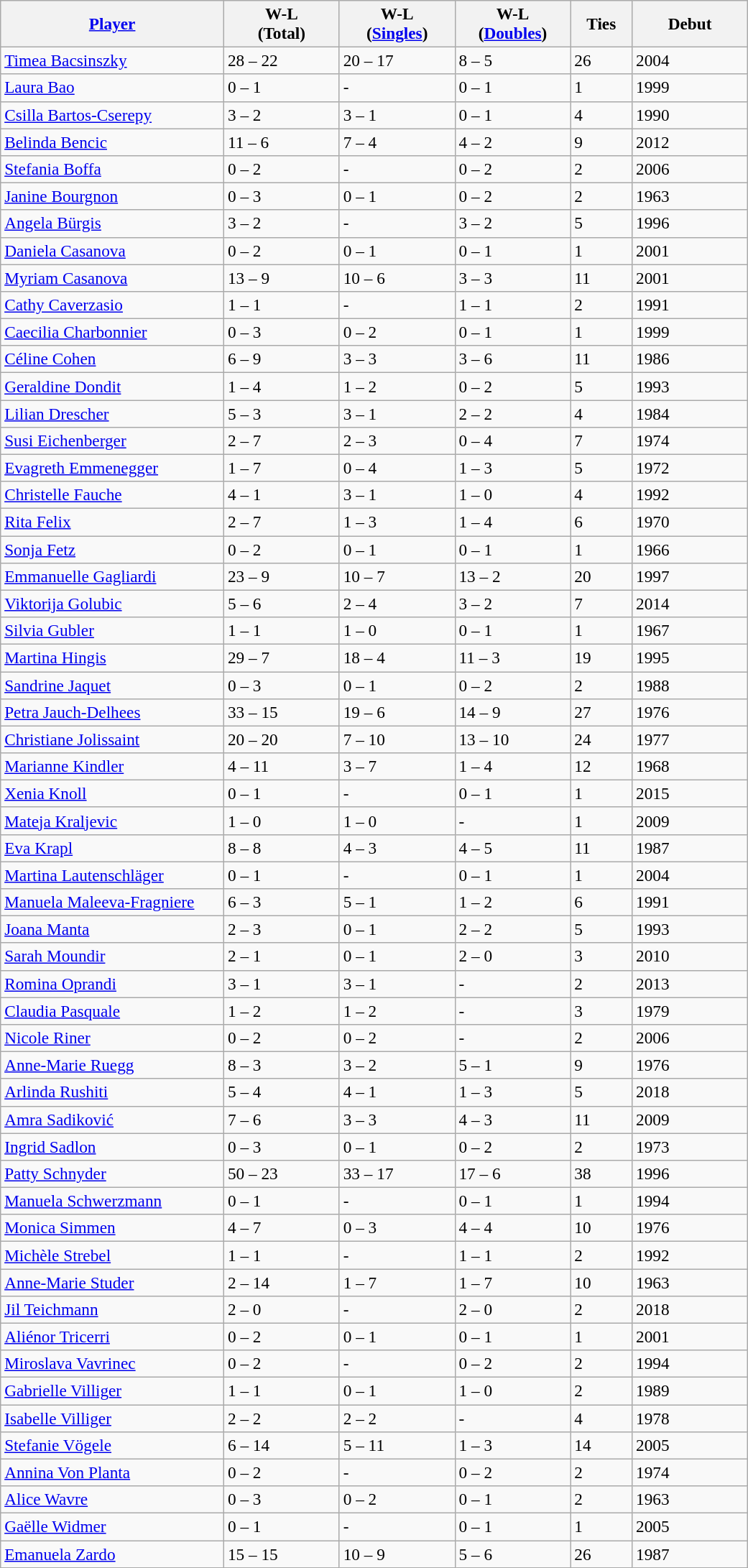<table class="wikitable sortable" style=font-size:97%>
<tr>
<th width=200><a href='#'>Player</a></th>
<th width=100>W-L<br>(Total)</th>
<th width=100>W-L<br>(<a href='#'>Singles</a>)</th>
<th width=100>W-L<br>(<a href='#'>Doubles</a>)</th>
<th width=50>Ties</th>
<th width=100>Debut</th>
</tr>
<tr>
<td><a href='#'>Timea Bacsinszky</a></td>
<td>28 – 22</td>
<td>20 – 17</td>
<td>8 – 5</td>
<td>26</td>
<td>2004</td>
</tr>
<tr>
<td><a href='#'>Laura Bao</a></td>
<td>0 – 1</td>
<td>-</td>
<td>0 – 1</td>
<td>1</td>
<td>1999</td>
</tr>
<tr>
<td><a href='#'>Csilla Bartos-Cserepy</a></td>
<td>3 – 2</td>
<td>3 – 1</td>
<td>0 – 1</td>
<td>4</td>
<td>1990</td>
</tr>
<tr>
<td><a href='#'>Belinda Bencic</a></td>
<td>11 – 6</td>
<td>7 – 4</td>
<td>4 – 2</td>
<td>9</td>
<td>2012</td>
</tr>
<tr>
<td><a href='#'>Stefania Boffa</a></td>
<td>0 – 2</td>
<td>-</td>
<td>0 – 2</td>
<td>2</td>
<td>2006</td>
</tr>
<tr>
<td><a href='#'>Janine Bourgnon</a></td>
<td>0 – 3</td>
<td>0 – 1</td>
<td>0 – 2</td>
<td>2</td>
<td>1963</td>
</tr>
<tr>
<td><a href='#'>Angela Bürgis</a></td>
<td>3 – 2</td>
<td>-</td>
<td>3 – 2</td>
<td>5</td>
<td>1996</td>
</tr>
<tr>
<td><a href='#'>Daniela Casanova</a></td>
<td>0 – 2</td>
<td>0 – 1</td>
<td>0 – 1</td>
<td>1</td>
<td>2001</td>
</tr>
<tr>
<td><a href='#'>Myriam Casanova</a></td>
<td>13 – 9</td>
<td>10 – 6</td>
<td>3 – 3</td>
<td>11</td>
<td>2001</td>
</tr>
<tr>
<td><a href='#'>Cathy Caverzasio</a></td>
<td>1 – 1</td>
<td>-</td>
<td>1 – 1</td>
<td>2</td>
<td>1991</td>
</tr>
<tr>
<td><a href='#'>Caecilia Charbonnier</a></td>
<td>0 – 3</td>
<td>0 – 2</td>
<td>0 – 1</td>
<td>1</td>
<td>1999</td>
</tr>
<tr>
<td><a href='#'>Céline Cohen</a></td>
<td>6 – 9</td>
<td>3 – 3</td>
<td>3 – 6</td>
<td>11</td>
<td>1986</td>
</tr>
<tr>
<td><a href='#'>Geraldine Dondit</a></td>
<td>1 – 4</td>
<td>1 – 2</td>
<td>0 – 2</td>
<td>5</td>
<td>1993</td>
</tr>
<tr>
<td><a href='#'>Lilian Drescher</a></td>
<td>5 – 3</td>
<td>3 – 1</td>
<td>2 – 2</td>
<td>4</td>
<td>1984</td>
</tr>
<tr>
<td><a href='#'>Susi Eichenberger</a></td>
<td>2 – 7</td>
<td>2 – 3</td>
<td>0 – 4</td>
<td>7</td>
<td>1974</td>
</tr>
<tr>
<td><a href='#'>Evagreth Emmenegger</a></td>
<td>1 – 7</td>
<td>0 – 4</td>
<td>1 – 3</td>
<td>5</td>
<td>1972</td>
</tr>
<tr>
<td><a href='#'>Christelle Fauche</a></td>
<td>4 – 1</td>
<td>3 – 1</td>
<td>1 – 0</td>
<td>4</td>
<td>1992</td>
</tr>
<tr>
<td><a href='#'>Rita Felix</a></td>
<td>2 – 7</td>
<td>1 – 3</td>
<td>1 – 4</td>
<td>6</td>
<td>1970</td>
</tr>
<tr>
<td><a href='#'>Sonja Fetz</a></td>
<td>0 – 2</td>
<td>0 – 1</td>
<td>0 – 1</td>
<td>1</td>
<td>1966</td>
</tr>
<tr>
<td><a href='#'>Emmanuelle Gagliardi</a></td>
<td>23 – 9</td>
<td>10 – 7</td>
<td>13 – 2</td>
<td>20</td>
<td>1997</td>
</tr>
<tr>
<td><a href='#'>Viktorija Golubic</a></td>
<td>5 – 6</td>
<td>2 – 4</td>
<td>3 – 2</td>
<td>7</td>
<td>2014</td>
</tr>
<tr>
<td><a href='#'>Silvia Gubler</a></td>
<td>1 – 1</td>
<td>1 – 0</td>
<td>0 – 1</td>
<td>1</td>
<td>1967</td>
</tr>
<tr>
<td><a href='#'>Martina Hingis</a></td>
<td>29 – 7</td>
<td>18 – 4</td>
<td>11 – 3</td>
<td>19</td>
<td>1995</td>
</tr>
<tr>
<td><a href='#'>Sandrine Jaquet</a></td>
<td>0 – 3</td>
<td>0 – 1</td>
<td>0 – 2</td>
<td>2</td>
<td>1988</td>
</tr>
<tr>
<td><a href='#'>Petra Jauch-Delhees</a></td>
<td>33 – 15</td>
<td>19 – 6</td>
<td>14 – 9</td>
<td>27</td>
<td>1976</td>
</tr>
<tr>
<td><a href='#'>Christiane Jolissaint</a></td>
<td>20 – 20</td>
<td>7 – 10</td>
<td>13 – 10</td>
<td>24</td>
<td>1977</td>
</tr>
<tr>
<td><a href='#'>Marianne Kindler</a></td>
<td>4 – 11</td>
<td>3 – 7</td>
<td>1 – 4</td>
<td>12</td>
<td>1968</td>
</tr>
<tr>
<td><a href='#'>Xenia Knoll</a></td>
<td>0 – 1</td>
<td>-</td>
<td>0 – 1</td>
<td>1</td>
<td>2015</td>
</tr>
<tr>
<td><a href='#'>Mateja Kraljevic</a></td>
<td>1 – 0</td>
<td>1 – 0</td>
<td>-</td>
<td>1</td>
<td>2009</td>
</tr>
<tr>
<td><a href='#'>Eva Krapl</a></td>
<td>8 – 8</td>
<td>4 – 3</td>
<td>4 – 5</td>
<td>11</td>
<td>1987</td>
</tr>
<tr>
<td><a href='#'>Martina Lautenschläger</a></td>
<td>0 – 1</td>
<td>-</td>
<td>0 – 1</td>
<td>1</td>
<td>2004</td>
</tr>
<tr>
<td><a href='#'>Manuela Maleeva-Fragniere</a></td>
<td>6 – 3</td>
<td>5 – 1</td>
<td>1 – 2</td>
<td>6</td>
<td>1991</td>
</tr>
<tr>
<td><a href='#'>Joana Manta</a></td>
<td>2 – 3</td>
<td>0 – 1</td>
<td>2 – 2</td>
<td>5</td>
<td>1993</td>
</tr>
<tr>
<td><a href='#'>Sarah Moundir</a></td>
<td>2 – 1</td>
<td>0 – 1</td>
<td>2 – 0</td>
<td>3</td>
<td>2010</td>
</tr>
<tr>
<td><a href='#'>Romina Oprandi</a></td>
<td>3 – 1</td>
<td>3 – 1</td>
<td>-</td>
<td>2</td>
<td>2013</td>
</tr>
<tr>
<td><a href='#'>Claudia Pasquale</a></td>
<td>1 – 2</td>
<td>1 – 2</td>
<td>-</td>
<td>3</td>
<td>1979</td>
</tr>
<tr>
<td><a href='#'>Nicole Riner</a></td>
<td>0 – 2</td>
<td>0 – 2</td>
<td>-</td>
<td>2</td>
<td>2006</td>
</tr>
<tr>
<td><a href='#'>Anne-Marie Ruegg</a></td>
<td>8 – 3</td>
<td>3 – 2</td>
<td>5 – 1</td>
<td>9</td>
<td>1976</td>
</tr>
<tr>
<td><a href='#'>Arlinda Rushiti</a></td>
<td>5 – 4</td>
<td>4 – 1</td>
<td>1 – 3</td>
<td>5</td>
<td>2018</td>
</tr>
<tr>
<td><a href='#'>Amra Sadiković</a></td>
<td>7 – 6</td>
<td>3 – 3</td>
<td>4 – 3</td>
<td>11</td>
<td>2009</td>
</tr>
<tr>
<td><a href='#'>Ingrid Sadlon</a></td>
<td>0 – 3</td>
<td>0 – 1</td>
<td>0 – 2</td>
<td>2</td>
<td>1973</td>
</tr>
<tr>
<td><a href='#'>Patty Schnyder</a></td>
<td>50 – 23</td>
<td>33 – 17</td>
<td>17 – 6</td>
<td>38</td>
<td>1996</td>
</tr>
<tr>
<td><a href='#'>Manuela Schwerzmann</a></td>
<td>0 – 1</td>
<td>-</td>
<td>0 – 1</td>
<td>1</td>
<td>1994</td>
</tr>
<tr>
<td><a href='#'>Monica Simmen</a></td>
<td>4 – 7</td>
<td>0 – 3</td>
<td>4 – 4</td>
<td>10</td>
<td>1976</td>
</tr>
<tr>
<td><a href='#'>Michèle Strebel</a></td>
<td>1 – 1</td>
<td>-</td>
<td>1 – 1</td>
<td>2</td>
<td>1992</td>
</tr>
<tr>
<td><a href='#'>Anne-Marie Studer</a></td>
<td>2 – 14</td>
<td>1 – 7</td>
<td>1 – 7</td>
<td>10</td>
<td>1963</td>
</tr>
<tr>
<td><a href='#'>Jil Teichmann</a></td>
<td>2 – 0</td>
<td>-</td>
<td>2 – 0</td>
<td>2</td>
<td>2018</td>
</tr>
<tr>
<td><a href='#'>Aliénor Tricerri</a></td>
<td>0 – 2</td>
<td>0 – 1</td>
<td>0 – 1</td>
<td>1</td>
<td>2001</td>
</tr>
<tr>
<td><a href='#'>Miroslava Vavrinec</a></td>
<td>0 – 2</td>
<td>-</td>
<td>0 – 2</td>
<td>2</td>
<td>1994</td>
</tr>
<tr>
<td><a href='#'>Gabrielle Villiger</a></td>
<td>1 – 1</td>
<td>0 – 1</td>
<td>1 – 0</td>
<td>2</td>
<td>1989</td>
</tr>
<tr>
<td><a href='#'>Isabelle Villiger</a></td>
<td>2 – 2</td>
<td>2 – 2</td>
<td>-</td>
<td>4</td>
<td>1978</td>
</tr>
<tr>
<td><a href='#'>Stefanie Vögele</a></td>
<td>6 – 14</td>
<td>5 – 11</td>
<td>1 – 3</td>
<td>14</td>
<td>2005</td>
</tr>
<tr>
<td><a href='#'>Annina Von Planta</a></td>
<td>0 – 2</td>
<td>-</td>
<td>0 – 2</td>
<td>2</td>
<td>1974</td>
</tr>
<tr>
<td><a href='#'>Alice Wavre</a></td>
<td>0 – 3</td>
<td>0 – 2</td>
<td>0 – 1</td>
<td>2</td>
<td>1963</td>
</tr>
<tr>
<td><a href='#'>Gaëlle Widmer</a></td>
<td>0 – 1</td>
<td>-</td>
<td>0 – 1</td>
<td>1</td>
<td>2005</td>
</tr>
<tr>
<td><a href='#'>Emanuela Zardo</a></td>
<td>15 – 15</td>
<td>10 – 9</td>
<td>5 – 6</td>
<td>26</td>
<td>1987</td>
</tr>
</table>
